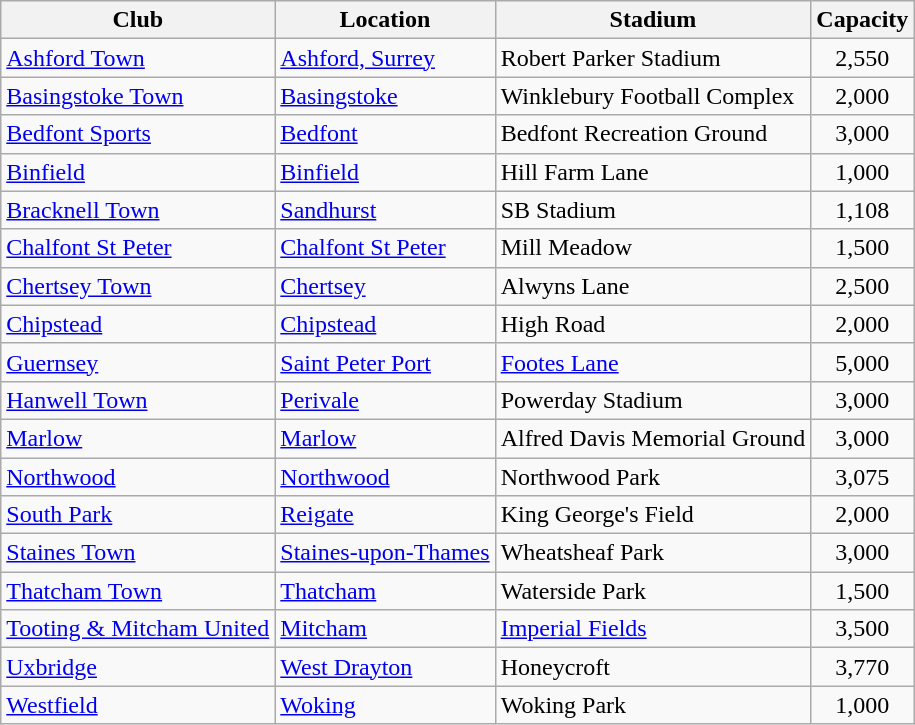<table class="wikitable sortable">
<tr>
<th>Club</th>
<th>Location</th>
<th>Stadium</th>
<th>Capacity</th>
</tr>
<tr>
<td><a href='#'>Ashford Town</a></td>
<td><a href='#'>Ashford, Surrey</a></td>
<td>Robert Parker Stadium</td>
<td align="center">2,550</td>
</tr>
<tr>
<td><a href='#'>Basingstoke Town</a></td>
<td><a href='#'>Basingstoke</a></td>
<td>Winklebury Football Complex</td>
<td align="center">2,000</td>
</tr>
<tr>
<td><a href='#'>Bedfont Sports</a></td>
<td><a href='#'>Bedfont</a></td>
<td>Bedfont Recreation Ground</td>
<td align="center">3,000</td>
</tr>
<tr>
<td><a href='#'>Binfield</a></td>
<td><a href='#'>Binfield</a></td>
<td>Hill Farm Lane</td>
<td align="center">1,000</td>
</tr>
<tr>
<td><a href='#'>Bracknell Town</a></td>
<td><a href='#'>Sandhurst</a></td>
<td>SB Stadium</td>
<td align="center">1,108</td>
</tr>
<tr>
<td><a href='#'>Chalfont St Peter</a></td>
<td><a href='#'>Chalfont St Peter</a></td>
<td>Mill Meadow</td>
<td align="center">1,500</td>
</tr>
<tr>
<td><a href='#'>Chertsey Town</a></td>
<td><a href='#'>Chertsey</a></td>
<td>Alwyns Lane</td>
<td align="center">2,500</td>
</tr>
<tr>
<td><a href='#'>Chipstead</a></td>
<td><a href='#'>Chipstead</a></td>
<td>High Road</td>
<td align="center">2,000</td>
</tr>
<tr>
<td><a href='#'>Guernsey</a></td>
<td><a href='#'>Saint Peter Port</a></td>
<td><a href='#'>Footes Lane</a></td>
<td align="center">5,000</td>
</tr>
<tr>
<td><a href='#'>Hanwell Town</a></td>
<td><a href='#'>Perivale</a></td>
<td>Powerday Stadium</td>
<td align="center">3,000</td>
</tr>
<tr>
<td><a href='#'>Marlow</a></td>
<td><a href='#'>Marlow</a></td>
<td>Alfred Davis Memorial Ground</td>
<td align="center">3,000</td>
</tr>
<tr>
<td><a href='#'>Northwood</a></td>
<td><a href='#'>Northwood</a></td>
<td>Northwood Park</td>
<td align="center">3,075</td>
</tr>
<tr>
<td><a href='#'>South Park</a></td>
<td><a href='#'>Reigate</a></td>
<td>King George's Field</td>
<td align="center">2,000</td>
</tr>
<tr>
<td><a href='#'>Staines Town</a></td>
<td><a href='#'>Staines-upon-Thames</a></td>
<td>Wheatsheaf Park</td>
<td align="center">3,000</td>
</tr>
<tr>
<td><a href='#'>Thatcham Town</a></td>
<td><a href='#'>Thatcham</a></td>
<td>Waterside Park</td>
<td align="center">1,500</td>
</tr>
<tr>
<td><a href='#'>Tooting & Mitcham United</a></td>
<td><a href='#'>Mitcham</a></td>
<td><a href='#'>Imperial Fields</a></td>
<td align="center">3,500</td>
</tr>
<tr>
<td><a href='#'>Uxbridge</a></td>
<td><a href='#'>West Drayton</a></td>
<td>Honeycroft</td>
<td align="center">3,770</td>
</tr>
<tr>
<td><a href='#'>Westfield</a></td>
<td><a href='#'>Woking</a> </td>
<td>Woking Park</td>
<td align="center">1,000</td>
</tr>
</table>
